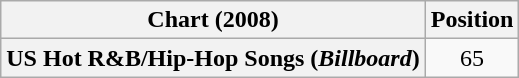<table class="wikitable plainrowheaders" style="text-align:center">
<tr>
<th scope="col">Chart (2008)</th>
<th scope="col">Position</th>
</tr>
<tr>
<th scope="row">US Hot R&B/Hip-Hop Songs (<em>Billboard</em>)</th>
<td>65</td>
</tr>
</table>
